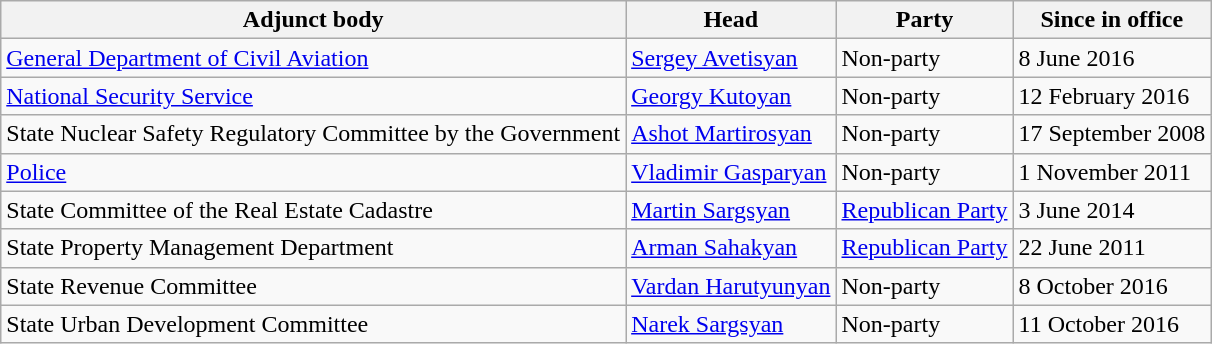<table class="wikitable">
<tr>
<th>Adjunct body</th>
<th>Head</th>
<th>Party</th>
<th>Since in office</th>
</tr>
<tr>
<td><a href='#'>General Department of Civil Aviation</a></td>
<td><a href='#'>Sergey Avetisyan</a></td>
<td>Non-party</td>
<td>8 June 2016</td>
</tr>
<tr>
<td><a href='#'>National Security Service</a></td>
<td><a href='#'>Georgy Kutoyan</a></td>
<td>Non-party</td>
<td>12 February 2016</td>
</tr>
<tr>
<td>State Nuclear Safety Regulatory Committee by the Government</td>
<td><a href='#'>Ashot Martirosyan</a></td>
<td>Non-party</td>
<td>17 September 2008</td>
</tr>
<tr>
<td><a href='#'>Police</a></td>
<td><a href='#'>Vladimir Gasparyan</a></td>
<td>Non-party</td>
<td>1 November 2011</td>
</tr>
<tr>
<td>State Committee of the Real Estate Cadastre</td>
<td><a href='#'>Martin Sargsyan</a></td>
<td><a href='#'>Republican Party</a></td>
<td>3 June 2014</td>
</tr>
<tr>
<td>State Property Management Department</td>
<td><a href='#'>Arman Sahakyan</a></td>
<td><a href='#'>Republican Party</a></td>
<td>22 June 2011</td>
</tr>
<tr>
<td>State Revenue Committee</td>
<td><a href='#'>Vardan Harutyunyan</a></td>
<td>Non-party</td>
<td>8 October 2016</td>
</tr>
<tr>
<td>State Urban Development Committee</td>
<td><a href='#'>Narek Sargsyan</a></td>
<td>Non-party</td>
<td>11 October 2016</td>
</tr>
</table>
